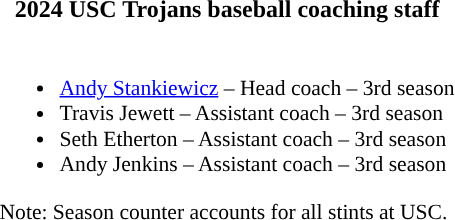<table class="toccolours">
<tr>
<th colspan=9>2024 USC Trojans baseball coaching staff</th>
</tr>
<tr>
<td style="border-collapse; font-size:90%;" valign="top"><br><ul><li><a href='#'>Andy Stankiewicz</a> – Head coach – 3rd season</li><li>Travis Jewett – Assistant coach – 3rd season</li><li>Seth Etherton – Assistant coach – 3rd season</li><li>Andy Jenkins – Assistant coach – 3rd season</li></ul>Note: Season counter accounts for all stints at USC.</td>
</tr>
</table>
